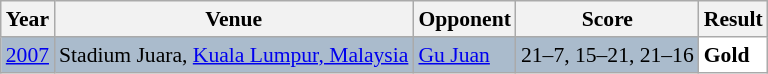<table class="sortable wikitable" style="font-size: 90%;">
<tr>
<th>Year</th>
<th>Venue</th>
<th>Opponent</th>
<th>Score</th>
<th>Result</th>
</tr>
<tr style="background:#AABBCC">
<td align="center"><a href='#'>2007</a></td>
<td align="left">Stadium Juara, <a href='#'>Kuala Lumpur, Malaysia</a></td>
<td align="left"> <a href='#'>Gu Juan</a></td>
<td align="left">21–7, 15–21, 21–16</td>
<td style="text-align:left; background:white"> <strong>Gold</strong></td>
</tr>
</table>
